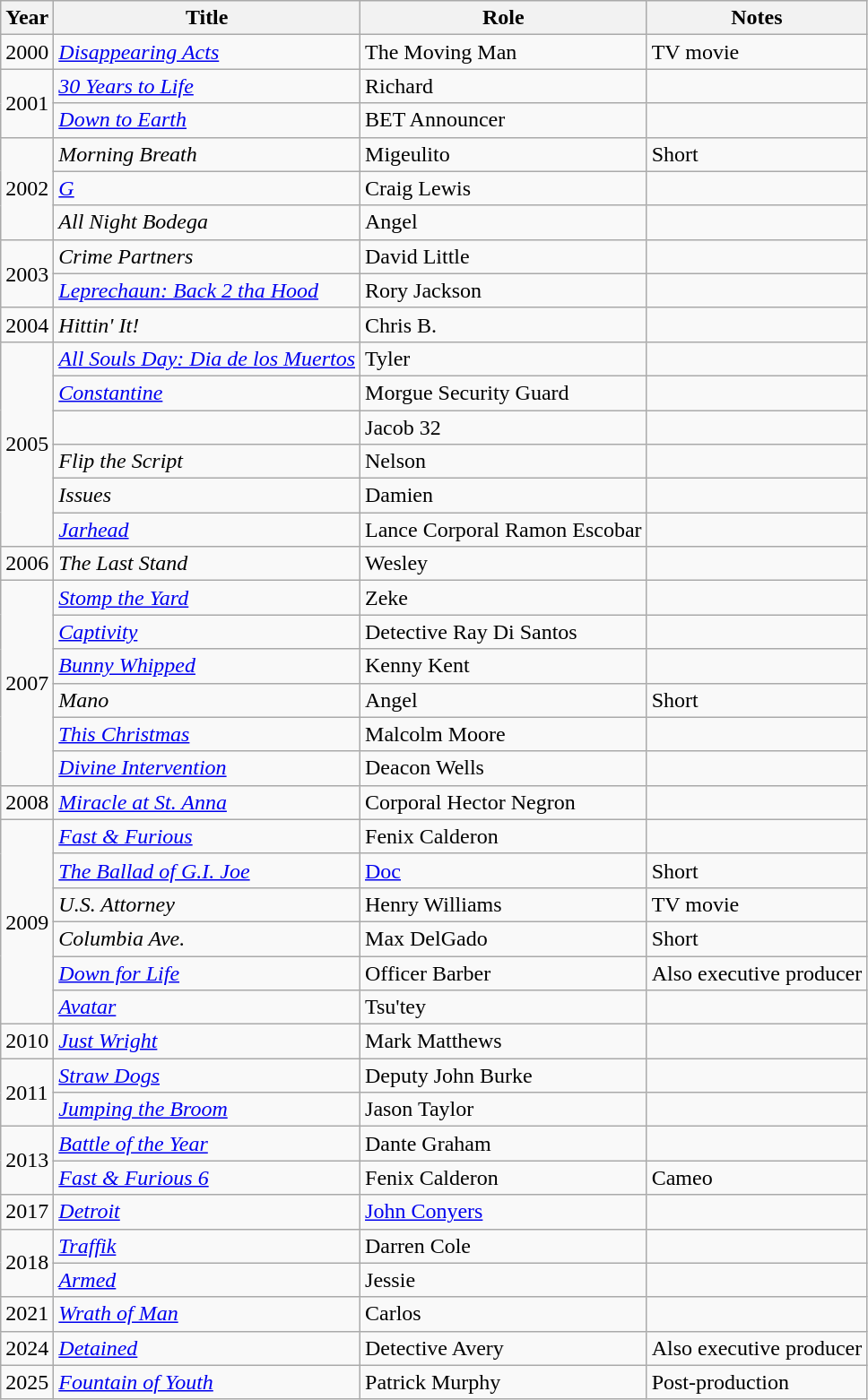<table class="wikitable sortable">
<tr>
<th>Year</th>
<th>Title</th>
<th>Role</th>
<th class="unsortable">Notes</th>
</tr>
<tr>
<td>2000</td>
<td><em><a href='#'>Disappearing Acts</a></em></td>
<td>The Moving Man</td>
<td>TV movie</td>
</tr>
<tr>
<td rowspan="2">2001</td>
<td><em><a href='#'>30 Years to Life</a></em></td>
<td>Richard</td>
<td></td>
</tr>
<tr>
<td><em><a href='#'>Down to Earth</a></em></td>
<td>BET Announcer</td>
<td></td>
</tr>
<tr>
<td rowspan="3">2002</td>
<td><em>Morning Breath</em></td>
<td>Migeulito</td>
<td>Short</td>
</tr>
<tr>
<td><em><a href='#'>G</a></em></td>
<td>Craig Lewis</td>
<td></td>
</tr>
<tr>
<td><em>All Night Bodega</em></td>
<td>Angel</td>
<td></td>
</tr>
<tr>
<td rowspan="2">2003</td>
<td><em>Crime Partners</em></td>
<td>David Little</td>
<td></td>
</tr>
<tr>
<td><em><a href='#'>Leprechaun: Back 2 tha Hood</a></em></td>
<td>Rory Jackson</td>
<td></td>
</tr>
<tr>
<td>2004</td>
<td><em>Hittin' It!</em></td>
<td>Chris B.</td>
<td></td>
</tr>
<tr>
<td rowspan="6">2005</td>
<td><em><a href='#'>All Souls Day: Dia de los Muertos</a></em></td>
<td>Tyler</td>
<td></td>
</tr>
<tr>
<td><em><a href='#'>Constantine</a></em></td>
<td>Morgue Security Guard</td>
<td></td>
</tr>
<tr>
<td><em></em></td>
<td>Jacob 32</td>
<td></td>
</tr>
<tr>
<td><em>Flip the Script</em></td>
<td>Nelson</td>
<td></td>
</tr>
<tr>
<td><em>Issues</em></td>
<td>Damien</td>
<td></td>
</tr>
<tr>
<td><em><a href='#'>Jarhead</a></em></td>
<td>Lance Corporal Ramon Escobar</td>
<td></td>
</tr>
<tr>
<td>2006</td>
<td><em>The Last Stand</em></td>
<td>Wesley</td>
<td></td>
</tr>
<tr>
<td rowspan="6">2007</td>
<td><em><a href='#'>Stomp the Yard</a></em></td>
<td>Zeke</td>
<td></td>
</tr>
<tr>
<td><em><a href='#'>Captivity</a></em></td>
<td>Detective Ray Di Santos</td>
<td></td>
</tr>
<tr>
<td><em><a href='#'>Bunny Whipped</a></em></td>
<td>Kenny Kent</td>
<td></td>
</tr>
<tr>
<td><em>Mano</em></td>
<td>Angel</td>
<td>Short</td>
</tr>
<tr>
<td><em><a href='#'>This Christmas</a></em></td>
<td>Malcolm Moore</td>
<td></td>
</tr>
<tr>
<td><em><a href='#'>Divine Intervention</a></em></td>
<td>Deacon Wells</td>
<td></td>
</tr>
<tr>
<td>2008</td>
<td><em><a href='#'>Miracle at St. Anna</a></em></td>
<td>Corporal Hector Negron</td>
<td></td>
</tr>
<tr>
<td rowspan="6">2009</td>
<td><em><a href='#'>Fast & Furious</a></em></td>
<td>Fenix Calderon</td>
<td></td>
</tr>
<tr>
<td><em><a href='#'>The Ballad of G.I. Joe</a></em></td>
<td><a href='#'>Doc</a></td>
<td>Short</td>
</tr>
<tr>
<td><em>U.S. Attorney</em></td>
<td>Henry Williams</td>
<td>TV movie</td>
</tr>
<tr>
<td><em>Columbia Ave.</em></td>
<td>Max DelGado</td>
<td>Short</td>
</tr>
<tr>
<td><em><a href='#'>Down for Life</a></em></td>
<td>Officer Barber</td>
<td>Also executive producer</td>
</tr>
<tr>
<td><em><a href='#'>Avatar</a></em></td>
<td>Tsu'tey</td>
<td></td>
</tr>
<tr>
<td>2010</td>
<td><em><a href='#'>Just Wright</a></em></td>
<td>Mark Matthews</td>
<td></td>
</tr>
<tr>
<td rowspan="2">2011</td>
<td><em><a href='#'>Straw Dogs</a></em></td>
<td>Deputy John Burke</td>
<td></td>
</tr>
<tr>
<td><em><a href='#'>Jumping the Broom</a></em></td>
<td>Jason Taylor</td>
<td></td>
</tr>
<tr>
<td rowspan="2">2013</td>
<td><em><a href='#'>Battle of the Year</a></em></td>
<td>Dante Graham</td>
<td></td>
</tr>
<tr>
<td><em><a href='#'>Fast & Furious 6</a></em></td>
<td>Fenix Calderon</td>
<td>Cameo</td>
</tr>
<tr>
<td>2017</td>
<td><em><a href='#'>Detroit</a></em></td>
<td><a href='#'>John Conyers</a></td>
<td></td>
</tr>
<tr>
<td rowspan="2">2018</td>
<td><em><a href='#'>Traffik</a></em></td>
<td>Darren Cole</td>
<td></td>
</tr>
<tr>
<td><em><a href='#'>Armed</a></em></td>
<td>Jessie</td>
<td></td>
</tr>
<tr>
<td>2021</td>
<td><em><a href='#'>Wrath of Man</a></em></td>
<td>Carlos</td>
<td></td>
</tr>
<tr>
<td>2024</td>
<td><em><a href='#'>Detained</a></em></td>
<td>Detective Avery</td>
<td>Also executive producer</td>
</tr>
<tr>
<td>2025</td>
<td><em><a href='#'>Fountain of Youth</a></em></td>
<td>Patrick Murphy</td>
<td>Post-production</td>
</tr>
</table>
